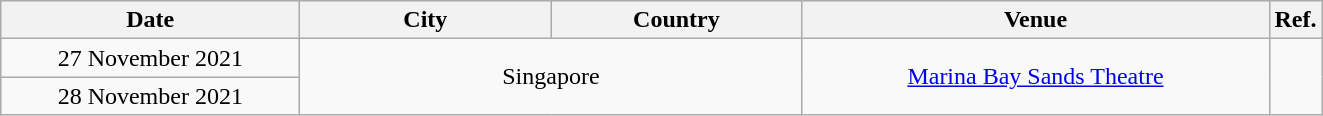<table class="wikitable" style="text-align:center;">
<tr>
<th scope="col" style="width:12em;">Date</th>
<th scope="col" style="width:10em;">City</th>
<th scope="col" style="width:10em;">Country</th>
<th scope="col" style="width:19em;">Venue</th>
<th>Ref.</th>
</tr>
<tr>
<td>27 November 2021</td>
<td rowspan="2" colspan="2">Singapore</td>
<td rowspan="2"><a href='#'>Marina Bay Sands Theatre</a></td>
<td rowspan="2"></td>
</tr>
<tr>
<td>28 November 2021</td>
</tr>
</table>
